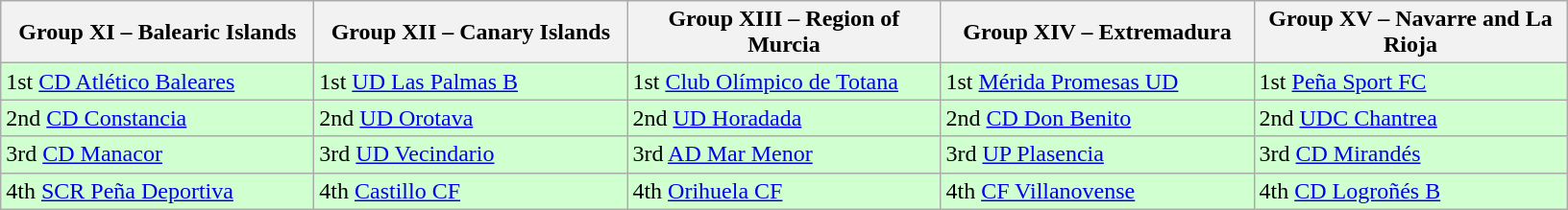<table class="wikitable">
<tr>
<th width=210>Group XI – Balearic Islands </th>
<th width=210>Group XII – Canary Islands </th>
<th width=210>Group XIII – Region of Murcia </th>
<th width=210>Group XIV – Extremadura </th>
<th width=210>Group XV – Navarre and La Rioja </th>
</tr>
<tr style="background:#D0FFD0;">
<td>1st <a href='#'>CD Atlético Baleares</a></td>
<td>1st <a href='#'>UD Las Palmas B</a></td>
<td>1st <a href='#'>Club Olímpico de Totana</a></td>
<td>1st <a href='#'>Mérida Promesas UD</a></td>
<td>1st <a href='#'>Peña Sport FC</a></td>
</tr>
<tr style="background:#D0FFD0;">
<td>2nd <a href='#'>CD Constancia</a></td>
<td>2nd <a href='#'>UD Orotava</a></td>
<td>2nd <a href='#'>UD Horadada</a></td>
<td>2nd <a href='#'>CD Don Benito</a></td>
<td>2nd <a href='#'>UDC Chantrea</a></td>
</tr>
<tr style="background:#D0FFD0;">
<td>3rd <a href='#'>CD Manacor</a></td>
<td>3rd <a href='#'>UD Vecindario</a></td>
<td>3rd <a href='#'>AD Mar Menor</a></td>
<td>3rd <a href='#'>UP Plasencia</a></td>
<td>3rd <a href='#'>CD Mirandés</a></td>
</tr>
<tr style="background:#D0FFD0;">
<td>4th <a href='#'>SCR Peña Deportiva</a></td>
<td>4th <a href='#'>Castillo CF</a></td>
<td>4th <a href='#'>Orihuela CF</a></td>
<td>4th <a href='#'>CF Villanovense</a></td>
<td>4th <a href='#'>CD Logroñés B</a></td>
</tr>
</table>
